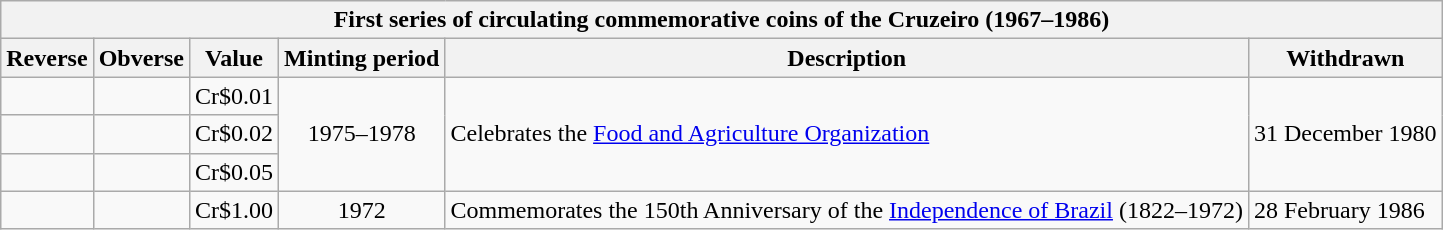<table border="1" class="wikitable mw-collapsible">
<tr>
<th colspan="6">First series of circulating commemorative coins of the Cruzeiro (1967–1986)</th>
</tr>
<tr>
<th>Reverse</th>
<th>Obverse</th>
<th>Value</th>
<th>Minting period</th>
<th>Description</th>
<th>Withdrawn</th>
</tr>
<tr>
<td></td>
<td></td>
<td>Cr$0.01</td>
<td rowspan="3" style="text-align: center;">1975–1978</td>
<td rowspan="3">Celebrates the <a href='#'>Food and Agriculture Organization</a></td>
<td rowspan="3" style="text-align: center;">31 December 1980</td>
</tr>
<tr>
<td></td>
<td></td>
<td>Cr$0.02</td>
</tr>
<tr>
<td></td>
<td></td>
<td>Cr$0.05</td>
</tr>
<tr>
<td></td>
<td></td>
<td>Cr$1.00</td>
<td style="text-align: center;">1972</td>
<td>Commemorates the 150th Anniversary of the <a href='#'>Independence of Brazil</a> (1822–1972)</td>
<td>28 February 1986</td>
</tr>
</table>
